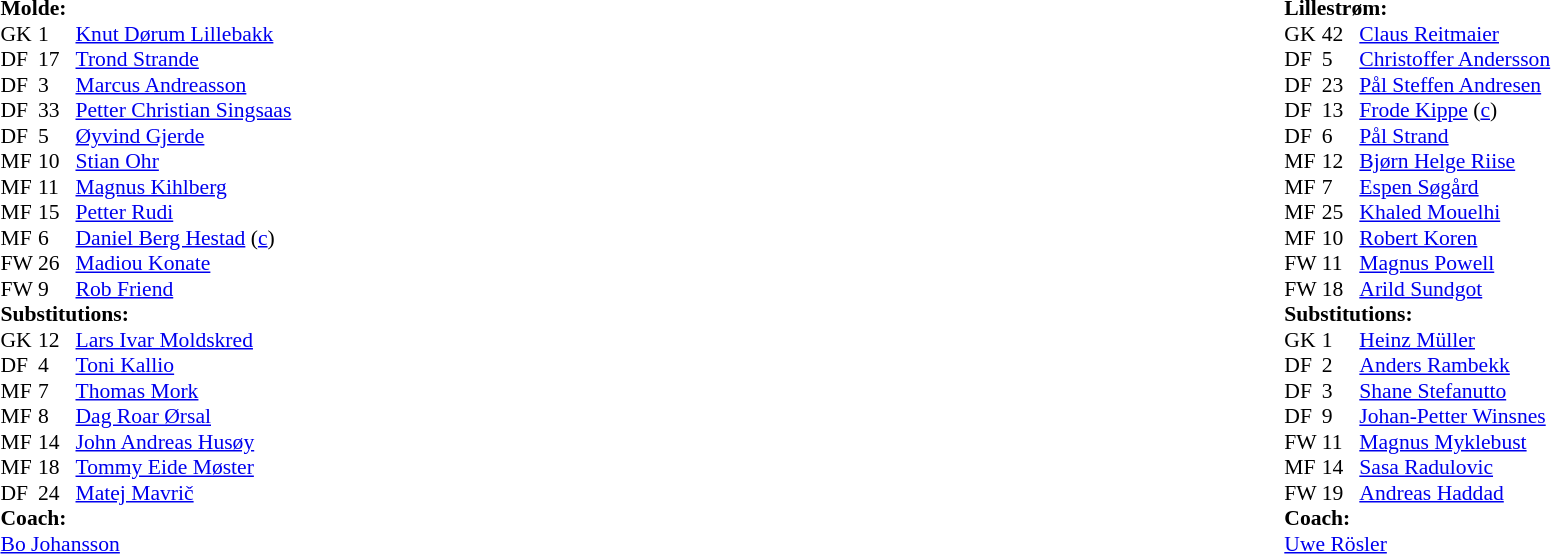<table width=100%>
<tr>
<td valign=top width=50%><br><table style=font-size:90% cellspacing=0 cellpadding=0>
<tr>
<td colspan="4"><strong>Molde:</strong></td>
</tr>
<tr>
<th width=25></th>
<th width=25></th>
</tr>
<tr>
<td>GK</td>
<td>1</td>
<td> <a href='#'>Knut Dørum Lillebakk</a></td>
</tr>
<tr>
<td>DF</td>
<td>17</td>
<td> <a href='#'>Trond Strande</a></td>
<td></td>
<td></td>
</tr>
<tr>
<td>DF</td>
<td>3</td>
<td> <a href='#'>Marcus Andreasson</a></td>
</tr>
<tr>
<td>DF</td>
<td>33</td>
<td> <a href='#'>Petter Christian Singsaas</a></td>
</tr>
<tr>
<td>DF</td>
<td>5</td>
<td> <a href='#'>Øyvind Gjerde</a></td>
<td></td>
<td></td>
</tr>
<tr>
<td>MF</td>
<td>10</td>
<td> <a href='#'>Stian Ohr</a></td>
</tr>
<tr>
<td>MF</td>
<td>11</td>
<td> <a href='#'>Magnus Kihlberg</a></td>
<td></td>
</tr>
<tr>
<td>MF</td>
<td>15</td>
<td> <a href='#'>Petter Rudi</a></td>
</tr>
<tr>
<td>MF</td>
<td>6</td>
<td> <a href='#'>Daniel Berg Hestad</a> (<a href='#'>c</a>)</td>
</tr>
<tr>
<td>FW</td>
<td>26</td>
<td> <a href='#'>Madiou Konate</a></td>
<td></td>
<td></td>
</tr>
<tr>
<td>FW</td>
<td>9</td>
<td> <a href='#'>Rob Friend</a></td>
</tr>
<tr>
<td colspan=3><strong>Substitutions:</strong></td>
</tr>
<tr>
<td>GK</td>
<td>12</td>
<td> <a href='#'>Lars Ivar Moldskred</a></td>
<td></td>
<td></td>
</tr>
<tr>
<td>DF</td>
<td>4</td>
<td> <a href='#'>Toni Kallio</a></td>
<td></td>
<td></td>
</tr>
<tr>
<td>MF</td>
<td>7</td>
<td> <a href='#'>Thomas Mork</a></td>
<td></td>
<td></td>
</tr>
<tr>
<td>MF</td>
<td>8</td>
<td> <a href='#'>Dag Roar Ørsal</a></td>
<td></td>
<td></td>
</tr>
<tr>
<td>MF</td>
<td>14</td>
<td> <a href='#'>John Andreas Husøy</a></td>
<td></td>
<td></td>
</tr>
<tr>
<td>MF</td>
<td>18</td>
<td> <a href='#'>Tommy Eide Møster</a></td>
<td></td>
<td></td>
</tr>
<tr>
<td>DF</td>
<td>24</td>
<td> <a href='#'>Matej Mavrič</a></td>
<td></td>
<td></td>
</tr>
<tr>
<td colspan=3><strong>Coach:</strong></td>
</tr>
<tr>
<td colspan=4> <a href='#'>Bo Johansson</a></td>
</tr>
</table>
</td>
<td valign="top" width="50%"><br><table style="font-size: 90%" cellspacing="0" cellpadding="0" align=center>
<tr>
<td colspan="4"><strong>Lillestrøm:</strong></td>
</tr>
<tr>
<th width=25></th>
<th width=25></th>
</tr>
<tr>
<td>GK</td>
<td>42</td>
<td> <a href='#'>Claus Reitmaier</a></td>
</tr>
<tr>
<td>DF</td>
<td>5</td>
<td> <a href='#'>Christoffer Andersson</a> </td>
<td></td>
<td></td>
<td></td>
</tr>
<tr>
<td>DF</td>
<td>23</td>
<td> <a href='#'>Pål Steffen Andresen</a></td>
</tr>
<tr>
<td>DF</td>
<td>13</td>
<td> <a href='#'>Frode Kippe</a> (<a href='#'>c</a>)</td>
</tr>
<tr>
<td>DF</td>
<td>6</td>
<td> <a href='#'>Pål Strand</a></td>
</tr>
<tr>
<td>MF</td>
<td>12</td>
<td> <a href='#'>Bjørn Helge Riise</a></td>
</tr>
<tr>
<td>MF</td>
<td>7</td>
<td> <a href='#'>Espen Søgård</a></td>
<td></td>
<td></td>
<td></td>
</tr>
<tr>
<td>MF</td>
<td>25</td>
<td> <a href='#'>Khaled Mouelhi</a></td>
</tr>
<tr>
<td>MF</td>
<td>10</td>
<td> <a href='#'>Robert Koren</a></td>
</tr>
<tr>
<td>FW</td>
<td>11</td>
<td> <a href='#'>Magnus Powell</a></td>
<td></td>
<td></td>
<td></td>
</tr>
<tr>
<td>FW</td>
<td>18</td>
<td> <a href='#'>Arild Sundgot</a></td>
</tr>
<tr>
<td colspan=3><strong>Substitutions:</strong></td>
</tr>
<tr>
<td>GK</td>
<td>1</td>
<td> <a href='#'>Heinz Müller</a></td>
<td></td>
<td></td>
</tr>
<tr>
<td>DF</td>
<td>2</td>
<td> <a href='#'>Anders Rambekk</a></td>
<td></td>
<td></td>
<td></td>
</tr>
<tr>
<td>DF</td>
<td>3</td>
<td> <a href='#'>Shane Stefanutto</a></td>
<td></td>
<td></td>
</tr>
<tr>
<td>DF</td>
<td>9</td>
<td> <a href='#'>Johan-Petter Winsnes</a></td>
<td></td>
<td></td>
</tr>
<tr>
<td>FW</td>
<td>11</td>
<td> <a href='#'>Magnus Myklebust</a></td>
<td></td>
<td></td>
<td></td>
</tr>
<tr>
<td>MF</td>
<td>14</td>
<td> <a href='#'>Sasa Radulovic</a></td>
<td></td>
<td></td>
</tr>
<tr>
<td>FW</td>
<td>19</td>
<td> <a href='#'>Andreas Haddad</a></td>
<td></td>
<td></td>
<td></td>
</tr>
<tr>
<td colspan=3><strong>Coach:</strong></td>
</tr>
<tr>
<td colspan=4> <a href='#'>Uwe Rösler</a></td>
</tr>
</table>
</td>
</tr>
</table>
